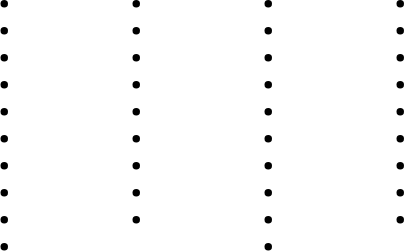<table>
<tr>
<td><br><ul><li></li><li></li><li></li><li></li><li></li><li></li><li></li><li></li><li></li><li></li></ul></td>
<td width=40></td>
<td valign=top><br><ul><li></li><li></li><li></li><li></li><li></li><li></li><li></li><li></li><li></li></ul></td>
<td width=40></td>
<td valign=top><br><ul><li></li><li></li><li></li><li></li><li></li><li></li><li></li><li></li><li></li><li></li></ul></td>
<td width=40></td>
<td valign=top><br><ul><li></li><li></li><li></li><li></li><li></li><li></li><li></li><li></li><li></li></ul></td>
</tr>
</table>
